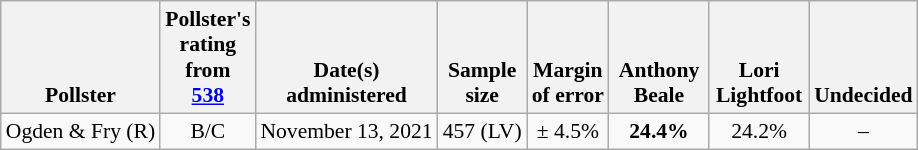<table class="wikitable" style="font-size:90%;text-align:center;">
<tr valign=bottom>
<th>Pollster</th>
<th>Pollster's<br>rating<br>from<br><a href='#'>538</a></th>
<th>Date(s)<br>administered</th>
<th>Sample<br>size</th>
<th>Margin<br>of error</th>
<th style="width:60px;">Anthony<br>Beale</th>
<th style="width:60px;">Lori<br>Lightfoot</th>
<th>Undecided</th>
</tr>
<tr>
<td>Ogden & Fry (R)</td>
<td>B/C</td>
<td>November 13, 2021</td>
<td>457 (LV)</td>
<td>± 4.5%</td>
<td><strong>24.4%</strong></td>
<td>24.2%</td>
<td>–</td>
</tr>
</table>
